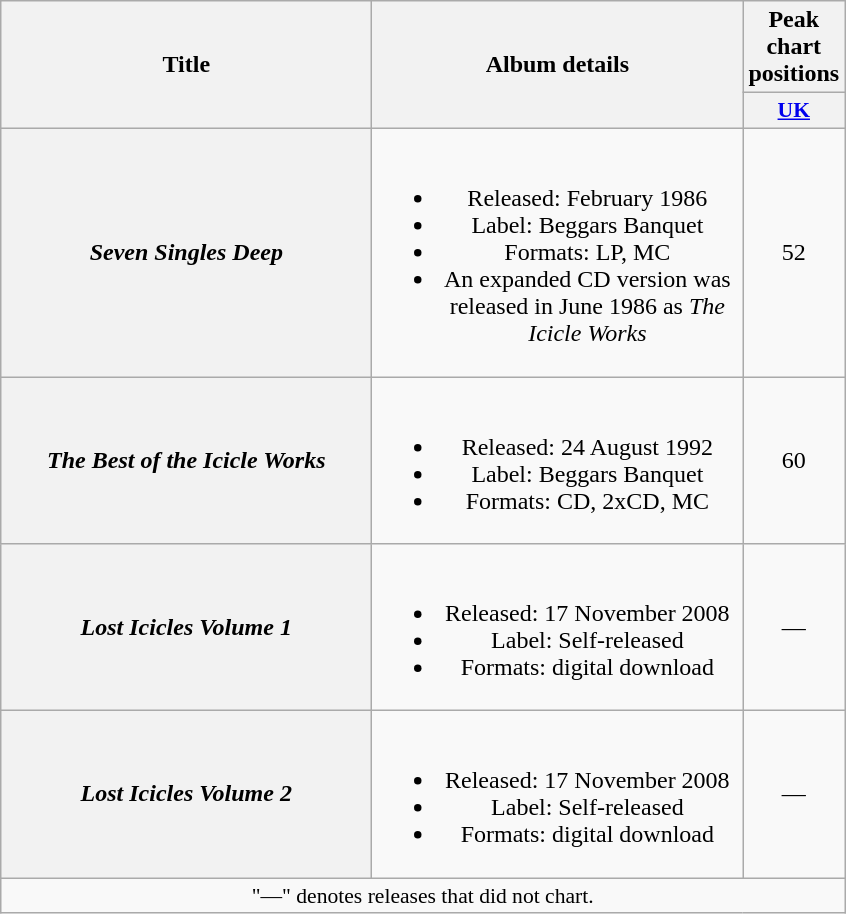<table class="wikitable plainrowheaders" style="text-align:center;">
<tr>
<th rowspan="2" scope="col" style="width:15em;">Title</th>
<th rowspan="2" scope="col" style="width:15em;">Album details</th>
<th>Peak chart positions</th>
</tr>
<tr>
<th scope="col" style="width:2em;font-size:90%;"><a href='#'>UK</a><br></th>
</tr>
<tr>
<th scope="row"><em>Seven Singles Deep</em></th>
<td><br><ul><li>Released: February 1986</li><li>Label: Beggars Banquet</li><li>Formats: LP, MC</li><li>An expanded CD version was released in June 1986 as <em>The Icicle Works</em></li></ul></td>
<td>52</td>
</tr>
<tr>
<th scope="row"><em>The Best of the Icicle Works</em></th>
<td><br><ul><li>Released: 24 August 1992</li><li>Label: Beggars Banquet</li><li>Formats: CD, 2xCD, MC</li></ul></td>
<td>60</td>
</tr>
<tr>
<th scope="row"><em>Lost Icicles Volume 1</em></th>
<td><br><ul><li>Released: 17 November 2008</li><li>Label: Self-released</li><li>Formats: digital download</li></ul></td>
<td>—</td>
</tr>
<tr>
<th scope="row"><em>Lost Icicles Volume 2</em></th>
<td><br><ul><li>Released: 17 November 2008</li><li>Label: Self-released</li><li>Formats: digital download</li></ul></td>
<td>—</td>
</tr>
<tr>
<td colspan="3" style="font-size:90%">"—" denotes releases that did not chart.</td>
</tr>
</table>
